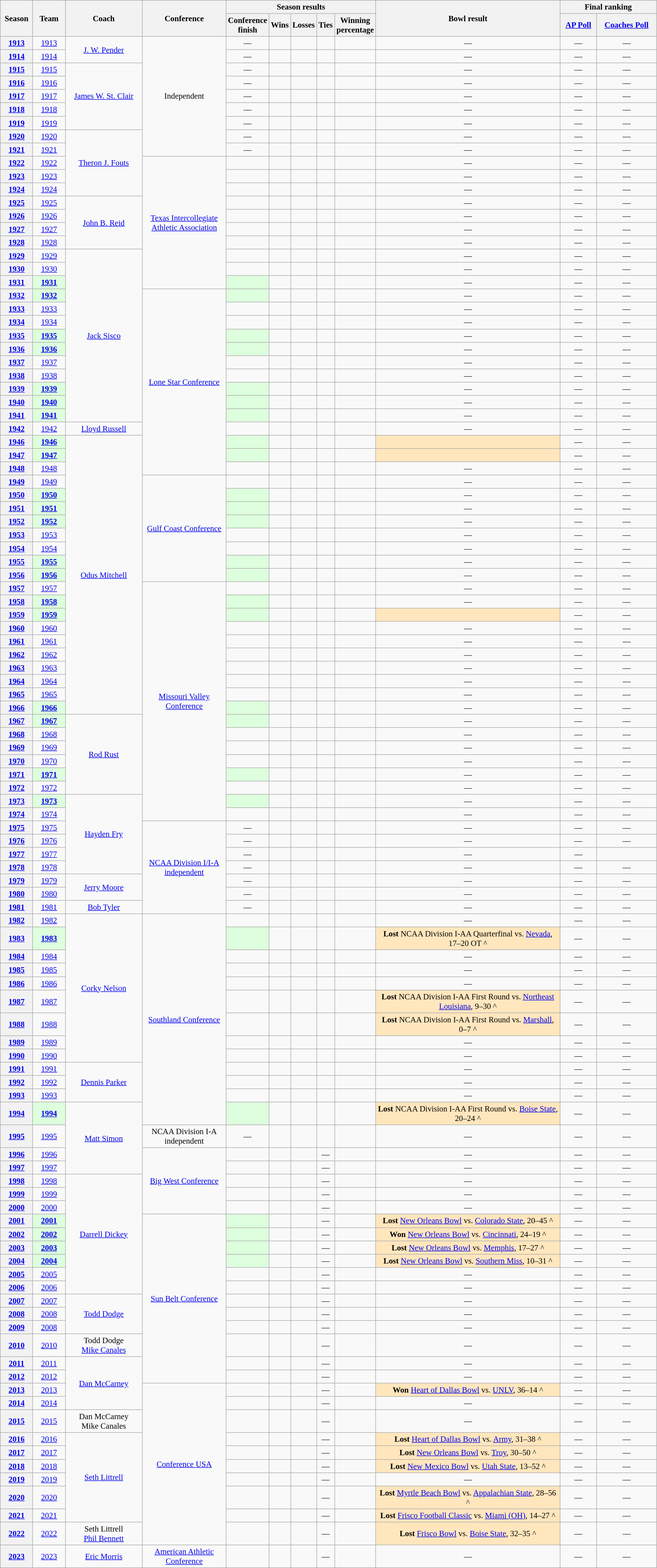<table class="wikitable" style="font-size: 95%; width:98%;">
<tr>
<th rowspan="2" style="width:5%;">Season</th>
<th rowspan="2" style="width:5%;">Team</th>
<th rowspan="2" style="width:12%;">Coach</th>
<th rowspan="2" style="width:13%;">Conference</th>
<th colspan="5">Season results</th>
<th rowspan="2" style="width:29%;">Bowl result</th>
<th colspan="3" style="width:15%;">Final ranking</th>
</tr>
<tr>
<th>Conference<br>finish</th>
<th>Wins</th>
<th>Losses</th>
<th>Ties</th>
<th>Winning<br>percentage</th>
<th><a href='#'>AP Poll</a></th>
<th><a href='#'>Coaches Poll</a></th>
</tr>
<tr>
<th scope="row" align="center"><a href='#'>1913</a></th>
<td align="center"><a href='#'>1913</a></td>
<td align="center" rowspan="2"><a href='#'>J. W. Pender</a></td>
<td align="center" rowspan="9">Independent</td>
<td align="center">—</td>
<td align="center"></td>
<td align="center"></td>
<td align="center"></td>
<td align="center"></td>
<td align="center">—</td>
<td align="center">—</td>
<td align="center">—</td>
</tr>
<tr>
<th scope="row" align="center"><a href='#'>1914</a></th>
<td align="center"><a href='#'>1914</a></td>
<td align="center">—</td>
<td align="center"></td>
<td align="center"></td>
<td align="center"></td>
<td align="center"></td>
<td align="center">—</td>
<td align="center">—</td>
<td align="center">—</td>
</tr>
<tr>
<th scope="row" align="center"><a href='#'>1915</a></th>
<td align="center"><a href='#'>1915</a></td>
<td align="center" rowspan="5"><a href='#'>James W. St. Clair</a></td>
<td align="center">—</td>
<td align="center"></td>
<td align="center"></td>
<td align="center"></td>
<td align="center"></td>
<td align="center">—</td>
<td align="center">—</td>
<td align="center">—</td>
</tr>
<tr>
<th scope="row" align="center"><a href='#'>1916</a></th>
<td align="center"><a href='#'>1916</a></td>
<td align="center">—</td>
<td align="center"></td>
<td align="center"></td>
<td align="center"></td>
<td align="center"></td>
<td align="center">—</td>
<td align="center">—</td>
<td align="center">—</td>
</tr>
<tr>
<th scope="row" align="center"><a href='#'>1917</a></th>
<td align="center"><a href='#'>1917</a></td>
<td align="center">—</td>
<td align="center"></td>
<td align="center"></td>
<td align="center"></td>
<td align="center"></td>
<td align="center">—</td>
<td align="center">—</td>
<td align="center">—</td>
</tr>
<tr>
<th scope="row" align="center"><a href='#'>1918</a></th>
<td align="center"><a href='#'>1918</a></td>
<td align="center">—</td>
<td align="center"></td>
<td align="center"></td>
<td align="center"></td>
<td align="center"></td>
<td align="center">—</td>
<td align="center">—</td>
<td align="center">—</td>
</tr>
<tr>
<th scope="row" align="center"><a href='#'>1919</a></th>
<td align="center"><a href='#'>1919</a></td>
<td align="center">—</td>
<td align="center"></td>
<td align="center"></td>
<td align="center"></td>
<td align="center"></td>
<td align="center">—</td>
<td align="center">—</td>
<td align="center">—</td>
</tr>
<tr>
<th scope="row" align="center"><a href='#'>1920</a></th>
<td align="center"><a href='#'>1920</a></td>
<td align="center" rowspan="5"><a href='#'>Theron J. Fouts</a></td>
<td align="center">—</td>
<td align="center"></td>
<td align="center"></td>
<td align="center"></td>
<td align="center"></td>
<td align="center">—</td>
<td align="center">—</td>
<td align="center">—</td>
</tr>
<tr>
<th scope="row" align="center"><a href='#'>1921</a></th>
<td align="center"><a href='#'>1921</a></td>
<td align="center">—</td>
<td align="center"></td>
<td align="center"></td>
<td align="center"></td>
<td align="center"></td>
<td align="center">—</td>
<td align="center">—</td>
<td align="center">—</td>
</tr>
<tr>
<th scope="row" align="center"><a href='#'>1922</a></th>
<td align="center"><a href='#'>1922</a></td>
<td align="center" rowspan="10"><a href='#'>Texas Intercollegiate Athletic Association</a></td>
<td align="center"></td>
<td align="center"></td>
<td align="center"></td>
<td align="center"></td>
<td align="center"></td>
<td align="center">—</td>
<td align="center">—</td>
<td align="center">—</td>
</tr>
<tr>
<th scope="row" align="center"><a href='#'>1923</a></th>
<td align="center"><a href='#'>1923</a></td>
<td align="center"></td>
<td align="center"></td>
<td align="center"></td>
<td align="center"></td>
<td align="center"></td>
<td align="center">—</td>
<td align="center">—</td>
<td align="center">—</td>
</tr>
<tr>
<th scope="row" align="center"><a href='#'>1924</a></th>
<td align="center"><a href='#'>1924</a></td>
<td align="center"></td>
<td align="center"></td>
<td align="center"></td>
<td align="center"></td>
<td align="center"></td>
<td align="center">—</td>
<td align="center">—</td>
<td align="center">—</td>
</tr>
<tr>
<th scope="row" align="center"><a href='#'>1925</a></th>
<td align="center"><a href='#'>1925</a></td>
<td align="center" rowspan="4"><a href='#'>John B. Reid</a></td>
<td align="center"></td>
<td align="center"></td>
<td align="center"></td>
<td align="center"></td>
<td align="center"></td>
<td align="center">—</td>
<td align="center">—</td>
<td align="center">—</td>
</tr>
<tr>
<th scope="row" align="center"><a href='#'>1926</a></th>
<td align="center"><a href='#'>1926</a></td>
<td align="center"></td>
<td align="center"></td>
<td align="center"></td>
<td align="center"></td>
<td align="center"></td>
<td align="center">—</td>
<td align="center">—</td>
<td align="center">—</td>
</tr>
<tr>
<th scope="row" align="center"><a href='#'>1927</a></th>
<td align="center"><a href='#'>1927</a></td>
<td align="center"></td>
<td align="center"></td>
<td align="center"></td>
<td align="center"></td>
<td align="center"></td>
<td align="center">—</td>
<td align="center">—</td>
<td align="center">—</td>
</tr>
<tr>
<th scope="row" align="center"><a href='#'>1928</a></th>
<td align="center"><a href='#'>1928</a></td>
<td align="center"></td>
<td align="center"></td>
<td align="center"></td>
<td align="center"></td>
<td align="center"></td>
<td align="center">—</td>
<td align="center">—</td>
<td align="center">—</td>
</tr>
<tr>
<th scope="row" align="center"><a href='#'>1929</a></th>
<td align="center"><a href='#'>1929</a></td>
<td align="center" rowspan="13"><a href='#'>Jack Sisco</a></td>
<td align="center"></td>
<td align="center"></td>
<td align="center"></td>
<td align="center"></td>
<td align="center"></td>
<td align="center">—</td>
<td align="center">—</td>
<td align="center">—</td>
</tr>
<tr>
<th scope="row" align="center"><a href='#'>1930</a></th>
<td align="center"><a href='#'>1930</a></td>
<td align="center"></td>
<td align="center"></td>
<td align="center"></td>
<td align="center"></td>
<td align="center"></td>
<td align="center">—</td>
<td align="center">—</td>
<td align="center">—</td>
</tr>
<tr>
<th scope="row" align="center"><a href='#'>1931</a></th>
<td align="center" style="background: #ddffdd;"><a href='#'><strong>1931</strong></a> </td>
<td align="center" style="background: #ddffdd;"> </td>
<td align="center"></td>
<td align="center"></td>
<td align="center"></td>
<td align="center"></td>
<td align="center">—</td>
<td align="center">—</td>
<td align="center">—</td>
</tr>
<tr>
<th scope="row" align="center"><a href='#'>1932</a></th>
<td align="center" style="background: #ddffdd;"><a href='#'><strong>1932</strong></a> </td>
<td align="center" rowspan="14"><a href='#'>Lone Star Conference</a></td>
<td align="center" style="background: #ddffdd;"> </td>
<td align="center"></td>
<td align="center"></td>
<td align="center"></td>
<td align="center"></td>
<td align="center">—</td>
<td align="center">—</td>
<td align="center">—</td>
</tr>
<tr>
<th scope="row" align="center"><a href='#'>1933</a></th>
<td align="center"><a href='#'>1933</a></td>
<td align="center"></td>
<td align="center"></td>
<td align="center"></td>
<td align="center"></td>
<td align="center"></td>
<td align="center">—</td>
<td align="center">—</td>
<td align="center">—</td>
</tr>
<tr>
<th scope="row" align="center"><a href='#'>1934</a></th>
<td align="center"><a href='#'>1934</a></td>
<td align="center"></td>
<td align="center"></td>
<td align="center"></td>
<td align="center"></td>
<td align="center"></td>
<td align="center">—</td>
<td align="center">—</td>
<td align="center">—</td>
</tr>
<tr>
<th scope="row" align="center"><a href='#'>1935</a></th>
<td align="center" style="background: #ddffdd;"><a href='#'><strong>1935</strong></a> </td>
<td align="center" style="background: #ddffdd;"> </td>
<td align="center"></td>
<td align="center"></td>
<td align="center"></td>
<td align="center"></td>
<td align="center">—</td>
<td align="center">—</td>
<td align="center">—</td>
</tr>
<tr>
<th scope="row" align="center"><a href='#'>1936</a></th>
<td align="center" style="background: #ddffdd;"><a href='#'><strong>1936</strong></a> </td>
<td align="center" style="background: #ddffdd;"> </td>
<td align="center"></td>
<td align="center"></td>
<td align="center"></td>
<td align="center"></td>
<td align="center">—</td>
<td align="center">—</td>
<td align="center">—</td>
</tr>
<tr>
<th scope="row" align="center"><a href='#'>1937</a></th>
<td align="center"><a href='#'>1937</a></td>
<td align="center"></td>
<td align="center"></td>
<td align="center"></td>
<td align="center"></td>
<td align="center"></td>
<td align="center">—</td>
<td align="center">—</td>
<td align="center">—</td>
</tr>
<tr>
<th scope="row" align="center"><a href='#'>1938</a></th>
<td align="center"><a href='#'>1938</a></td>
<td align="center"></td>
<td align="center"></td>
<td align="center"></td>
<td align="center"></td>
<td align="center"></td>
<td align="center">—</td>
<td align="center">—</td>
<td align="center">—</td>
</tr>
<tr>
<th scope="row" align="center"><a href='#'>1939</a></th>
<td align="center" style="background: #ddffdd;"><a href='#'><strong>1939</strong></a> </td>
<td align="center" style="background: #ddffdd;"> </td>
<td align="center"></td>
<td align="center"></td>
<td align="center"></td>
<td align="center"></td>
<td align="center">—</td>
<td align="center">—</td>
<td align="center">—</td>
</tr>
<tr>
<th scope="row" align="center"><a href='#'>1940</a></th>
<td align="center" style="background: #ddffdd;"><a href='#'><strong>1940</strong></a> </td>
<td align="center" style="background: #ddffdd;"> </td>
<td align="center"></td>
<td align="center"></td>
<td align="center"></td>
<td align="center"></td>
<td align="center">—</td>
<td align="center">—</td>
<td align="center">—</td>
</tr>
<tr>
<th scope="row" align="center"><a href='#'>1941</a></th>
<td align="center" style="background: #ddffdd;"><a href='#'><strong>1941</strong></a> </td>
<td align="center" style="background: #ddffdd;"> </td>
<td align="center"></td>
<td align="center"></td>
<td align="center"></td>
<td align="center"></td>
<td align="center">—</td>
<td align="center">—</td>
<td align="center">—</td>
</tr>
<tr>
<th scope="row" align="center"><a href='#'>1942</a></th>
<td align="center"><a href='#'>1942</a></td>
<td align="center" rowspan="1"><a href='#'>Lloyd Russell</a></td>
<td align="center"></td>
<td align="center"></td>
<td align="center"></td>
<td align="center"></td>
<td align="center"></td>
<td align="center">—</td>
<td align="center">—</td>
<td align="center">—</td>
</tr>
<tr>
<th scope="row" align="center"><a href='#'>1946</a></th>
<td align="center" style="background: #ddffdd;"><a href='#'><strong>1946</strong></a> </td>
<td align="center" rowspan="21"><a href='#'>Odus Mitchell</a></td>
<td align="center" style="background: #ddffdd;"> </td>
<td align="center"></td>
<td align="center"></td>
<td align="center"></td>
<td align="center"></td>
<td align="center" style="background: #ffe6bd;"></td>
<td align="center">—</td>
<td align="center">—</td>
</tr>
<tr>
<th scope="row" align="center"><a href='#'>1947</a></th>
<td align="center" style="background: #ddffdd;"><a href='#'><strong>1947</strong></a> </td>
<td align="center" style="background: #ddffdd;"> </td>
<td align="center"></td>
<td align="center"></td>
<td align="center"></td>
<td align="center"></td>
<td align="center" style="background: #ffe6bd;"></td>
<td align="center">—</td>
<td align="center">—</td>
</tr>
<tr>
<th scope="row" align="center"><a href='#'>1948</a></th>
<td align="center"><a href='#'>1948</a></td>
<td align="center"></td>
<td align="center"></td>
<td align="center"></td>
<td align="center"></td>
<td align="center"></td>
<td align="center">—</td>
<td align="center">—</td>
<td align="center">—</td>
</tr>
<tr>
<th scope="row" align="center"><a href='#'>1949</a></th>
<td align="center"><a href='#'>1949</a></td>
<td align="center" rowspan="8"><a href='#'>Gulf Coast Conference</a></td>
<td align="center"></td>
<td align="center"></td>
<td align="center"></td>
<td align="center"></td>
<td align="center"></td>
<td align="center">—</td>
<td align="center">—</td>
<td align="center">—</td>
</tr>
<tr>
<th scope="row" align="center"><a href='#'>1950</a></th>
<td align="center" style="background: #ddffdd;"><a href='#'><strong>1950</strong></a> </td>
<td align="center" style="background: #ddffdd;"> </td>
<td align="center"></td>
<td align="center"></td>
<td align="center"></td>
<td align="center"></td>
<td align="center">—</td>
<td align="center">—</td>
<td align="center">—</td>
</tr>
<tr>
<th scope="row" align="center"><a href='#'>1951</a></th>
<td align="center" style="background: #ddffdd;"><a href='#'><strong>1951</strong></a> </td>
<td align="center" style="background: #ddffdd;"> </td>
<td align="center"></td>
<td align="center"></td>
<td align="center"></td>
<td align="center"></td>
<td align="center">—</td>
<td align="center">—</td>
<td align="center">—</td>
</tr>
<tr>
<th scope="row" align="center"><a href='#'>1952</a></th>
<td align="center" style="background: #ddffdd;"><a href='#'><strong>1952</strong></a> </td>
<td align="center" style="background: #ddffdd;"> </td>
<td align="center"></td>
<td align="center"></td>
<td align="center"></td>
<td align="center"></td>
<td align="center">—</td>
<td align="center">—</td>
<td align="center">—</td>
</tr>
<tr>
<th scope="row" align="center"><a href='#'>1953</a></th>
<td align="center"><a href='#'>1953</a></td>
<td align="center"></td>
<td align="center"></td>
<td align="center"></td>
<td align="center"></td>
<td align="center"></td>
<td align="center">—</td>
<td align="center">—</td>
<td align="center">—</td>
</tr>
<tr>
<th scope="row" align="center"><a href='#'>1954</a></th>
<td align="center"><a href='#'>1954</a></td>
<td align="center"></td>
<td align="center"></td>
<td align="center"></td>
<td align="center"></td>
<td align="center"></td>
<td align="center">—</td>
<td align="center">—</td>
<td align="center">—</td>
</tr>
<tr>
<th scope="row" align="center"><a href='#'>1955</a></th>
<td align="center" style="background: #ddffdd;"><a href='#'><strong>1955</strong></a> </td>
<td align="center" style="background: #ddffdd;"> </td>
<td align="center"></td>
<td align="center"></td>
<td align="center"></td>
<td align="center"></td>
<td align="center">—</td>
<td align="center">—</td>
<td align="center">—</td>
</tr>
<tr>
<th scope="row" align="center"><a href='#'>1956</a></th>
<td align="center" style="background: #ddffdd;"><a href='#'><strong>1956</strong></a> </td>
<td align="center" style="background: #ddffdd;"> </td>
<td align="center"></td>
<td align="center"></td>
<td align="center"></td>
<td align="center"></td>
<td align="center">—</td>
<td align="center">—</td>
<td align="center">—</td>
</tr>
<tr>
<th scope="row" align="center"><a href='#'>1957</a></th>
<td align="center"><a href='#'>1957</a></td>
<td align="center" rowspan="18"><a href='#'>Missouri Valley Conference</a></td>
<td align="center"></td>
<td align="center"></td>
<td align="center"></td>
<td align="center"></td>
<td align="center"></td>
<td align="center">—</td>
<td align="center">—</td>
<td align="center">—</td>
</tr>
<tr>
<th scope="row" align="center"><a href='#'>1958</a></th>
<td align="center" style="background: #ddffdd;"><a href='#'><strong>1958</strong></a> </td>
<td align="center" style="background: #ddffdd;"> </td>
<td align="center"></td>
<td align="center"></td>
<td align="center"></td>
<td align="center"></td>
<td align="center">—</td>
<td align="center">—</td>
<td align="center">—</td>
</tr>
<tr>
<th scope="row" align="center"><a href='#'>1959</a></th>
<td align="center" style="background: #ddffdd;"><a href='#'><strong>1959</strong></a> </td>
<td align="center" style="background: #ddffdd;"> </td>
<td align="center"></td>
<td align="center"></td>
<td align="center"></td>
<td align="center"></td>
<td align="center" style="background: #ffe6bd;"></td>
<td align="center">—</td>
<td align="center">—</td>
</tr>
<tr>
<th scope="row" align="center"><a href='#'>1960</a></th>
<td align="center"><a href='#'>1960</a></td>
<td align="center"></td>
<td align="center"></td>
<td align="center"></td>
<td align="center"></td>
<td align="center"></td>
<td align="center">—</td>
<td align="center">—</td>
<td align="center">—</td>
</tr>
<tr>
<th scope="row" align="center"><a href='#'>1961</a></th>
<td align="center"><a href='#'>1961</a></td>
<td align="center"></td>
<td align="center"></td>
<td align="center"></td>
<td align="center"></td>
<td align="center"></td>
<td align="center">—</td>
<td align="center">—</td>
<td align="center">—</td>
</tr>
<tr>
<th scope="row" align="center"><a href='#'>1962</a></th>
<td align="center"><a href='#'>1962</a></td>
<td align="center"></td>
<td align="center"></td>
<td align="center"></td>
<td align="center"></td>
<td align="center"></td>
<td align="center">—</td>
<td align="center">—</td>
<td align="center">—</td>
</tr>
<tr>
<th scope="row" align="center"><a href='#'>1963</a></th>
<td align="center"><a href='#'>1963</a></td>
<td align="center"></td>
<td align="center"></td>
<td align="center"></td>
<td align="center"></td>
<td align="center"></td>
<td align="center">—</td>
<td align="center">—</td>
<td align="center">—</td>
</tr>
<tr>
<th scope="row" align="center"><a href='#'>1964</a></th>
<td align="center"><a href='#'>1964</a></td>
<td align="center"></td>
<td align="center"></td>
<td align="center"></td>
<td align="center"></td>
<td align="center"></td>
<td align="center">—</td>
<td align="center">—</td>
<td align="center">—</td>
</tr>
<tr>
<th scope="row" align="center"><a href='#'>1965</a></th>
<td align="center"><a href='#'>1965</a></td>
<td align="center"></td>
<td align="center"></td>
<td align="center"></td>
<td align="center"></td>
<td align="center"></td>
<td align="center">—</td>
<td align="center">—</td>
<td align="center">—</td>
</tr>
<tr>
<th scope="row" align="center"><a href='#'>1966</a></th>
<td align="center" style="background: #ddffdd;"><a href='#'><strong>1966</strong></a> </td>
<td align="center" style="background: #ddffdd;"> </td>
<td align="center"></td>
<td align="center"></td>
<td align="center"></td>
<td align="center"></td>
<td align="center">—</td>
<td align="center">—</td>
<td align="center">—</td>
</tr>
<tr>
<th scope="row" align="center"><a href='#'>1967</a></th>
<td align="center" style="background: #ddffdd;"><a href='#'><strong>1967</strong></a> </td>
<td align="center" rowspan="6"><a href='#'>Rod Rust</a></td>
<td align="center" style="background: #ddffdd;"> </td>
<td align="center"></td>
<td align="center"></td>
<td align="center"></td>
<td align="center"></td>
<td align="center">—</td>
<td align="center">—</td>
<td align="center">—</td>
</tr>
<tr>
<th scope="row" align="center"><a href='#'>1968</a></th>
<td align="center"><a href='#'>1968</a></td>
<td align="center"></td>
<td align="center"></td>
<td align="center"></td>
<td align="center"></td>
<td align="center"></td>
<td align="center">—</td>
<td align="center">—</td>
<td align="center">—</td>
</tr>
<tr>
<th scope="row" align="center"><a href='#'>1969</a></th>
<td align="center"><a href='#'>1969</a></td>
<td align="center"></td>
<td align="center"></td>
<td align="center"></td>
<td align="center"></td>
<td align="center"></td>
<td align="center">—</td>
<td align="center">—</td>
<td align="center">—</td>
</tr>
<tr>
<th scope="row" align="center"><a href='#'>1970</a></th>
<td align="center"><a href='#'>1970</a></td>
<td align="center"></td>
<td align="center"></td>
<td align="center"></td>
<td align="center"></td>
<td align="center"></td>
<td align="center">—</td>
<td align="center">—</td>
<td align="center">—</td>
</tr>
<tr>
<th scope="row" align="center"><a href='#'>1971</a></th>
<td align="center" style="background: #ddffdd;"><a href='#'><strong>1971</strong></a> </td>
<td align="center" style="background: #ddffdd;"> </td>
<td align="center"></td>
<td align="center"></td>
<td align="center"></td>
<td align="center"></td>
<td align="center">—</td>
<td align="center">—</td>
<td align="center">—</td>
</tr>
<tr>
<th scope="row" align="center"><a href='#'>1972</a></th>
<td align="center"><a href='#'>1972</a></td>
<td align="center"></td>
<td align="center"></td>
<td align="center"></td>
<td align="center"></td>
<td align="center"></td>
<td align="center">—</td>
<td align="center">—</td>
<td align="center">—</td>
</tr>
<tr>
<th scope="row" align="center"><a href='#'>1973</a></th>
<td align="center" style="background: #ddffdd;"><a href='#'><strong>1973</strong></a> </td>
<td align="center" rowspan="6"><a href='#'>Hayden Fry</a></td>
<td align="center" style="background: #ddffdd;"> </td>
<td align="center"></td>
<td align="center"></td>
<td align="center"></td>
<td align="center"></td>
<td align="center">—</td>
<td align="center">—</td>
<td align="center">—</td>
</tr>
<tr>
<th scope="row" align="center"><a href='#'>1974</a></th>
<td align="center"><a href='#'>1974</a></td>
<td align="center"></td>
<td align="center"></td>
<td align="center"></td>
<td align="center"></td>
<td align="center"></td>
<td align="center">—</td>
<td align="center">—</td>
<td align="center">—</td>
</tr>
<tr>
<th scope="row" align="center"><a href='#'>1975</a></th>
<td align="center"><a href='#'>1975</a></td>
<td align="center" rowspan="7"><a href='#'>NCAA Division I/I-A independent</a></td>
<td align="center">—</td>
<td align="center"></td>
<td align="center"></td>
<td align="center"></td>
<td align="center"></td>
<td align="center">—</td>
<td align="center">—</td>
<td align="center">—</td>
</tr>
<tr>
<th scope="row" align="center"><a href='#'>1976</a></th>
<td align="center"><a href='#'>1976</a></td>
<td align="center">—</td>
<td align="center"></td>
<td align="center"></td>
<td align="center"></td>
<td align="center"></td>
<td align="center">—</td>
<td align="center">—</td>
<td align="center">—</td>
</tr>
<tr>
<th scope="row" align="center"><a href='#'>1977</a></th>
<td align="center"><a href='#'>1977</a></td>
<td align="center">—</td>
<td align="center"></td>
<td align="center"></td>
<td align="center"></td>
<td align="center"></td>
<td align="center">—</td>
<td align="center">—</td>
<td align="center"></td>
</tr>
<tr>
<th scope="row" align="center"><a href='#'>1978</a></th>
<td align="center"><a href='#'>1978</a></td>
<td align="center">—</td>
<td align="center"></td>
<td align="center"></td>
<td align="center"></td>
<td align="center"></td>
<td align="center">—</td>
<td align="center">—</td>
<td align="center">—</td>
</tr>
<tr>
<th scope="row" align="center"><a href='#'>1979</a></th>
<td align="center"><a href='#'>1979</a></td>
<td align="center" rowspan="2"><a href='#'>Jerry Moore</a></td>
<td align="center">—</td>
<td align="center"></td>
<td align="center"></td>
<td align="center"></td>
<td align="center"></td>
<td align="center">—</td>
<td align="center">—</td>
<td align="center">—</td>
</tr>
<tr>
<th scope="row" align="center"><a href='#'>1980</a></th>
<td align="center"><a href='#'>1980</a></td>
<td align="center">—</td>
<td align="center"></td>
<td align="center"></td>
<td align="center"></td>
<td align="center"></td>
<td align="center">—</td>
<td align="center">—</td>
<td align="center">—</td>
</tr>
<tr>
<th scope="row" align="center"><a href='#'>1981</a></th>
<td align="center"><a href='#'>1981</a></td>
<td align="center" rowspan="1"><a href='#'>Bob Tyler</a></td>
<td align="center">—</td>
<td align="center"></td>
<td align="center"></td>
<td align="center"></td>
<td align="center"></td>
<td align="center">—</td>
<td align="center">—</td>
<td align="center">—</td>
</tr>
<tr>
<th scope="row" align="center"><a href='#'>1982</a></th>
<td align="center"><a href='#'>1982</a></td>
<td align="center" rowspan="9"><a href='#'>Corky Nelson</a></td>
<td align="center" rowspan="13"><a href='#'>Southland Conference</a></td>
<td align="center"></td>
<td align="center"></td>
<td align="center"></td>
<td align="center"></td>
<td align="center"></td>
<td align="center">—</td>
<td align="center">—</td>
<td align="center">—</td>
</tr>
<tr>
<th scope="row" align="center"><a href='#'>1983</a></th>
<td align="center" style="background: #ddffdd;"><a href='#'><strong>1983</strong></a> </td>
<td align="center" style="background: #ddffdd;"> </td>
<td align="center"></td>
<td align="center"></td>
<td align="center"></td>
<td align="center"></td>
<td align="center" style="background: #ffe6bd"><strong>Lost</strong> NCAA Division I-AA Quarterfinal vs. <a href='#'>Nevada</a>, 17–20 OT ^</td>
<td align="center">—</td>
<td align="center">—</td>
</tr>
<tr>
<th scope="row" align="center"><a href='#'>1984</a></th>
<td align="center"><a href='#'>1984</a></td>
<td align="center"></td>
<td align="center"></td>
<td align="center"></td>
<td align="center"></td>
<td align="center"></td>
<td align="center">—</td>
<td align="center">—</td>
<td align="center">—</td>
</tr>
<tr>
<th scope="row" align="center"><a href='#'>1985</a></th>
<td align="center"><a href='#'>1985</a></td>
<td align="center"></td>
<td align="center"></td>
<td align="center"></td>
<td align="center"></td>
<td align="center"></td>
<td align="center">—</td>
<td align="center">—</td>
<td align="center">—</td>
</tr>
<tr>
<th scope="row" align="center"><a href='#'>1986</a></th>
<td align="center"><a href='#'>1986</a></td>
<td align="center"></td>
<td align="center"></td>
<td align="center"></td>
<td align="center"></td>
<td align="center"></td>
<td align="center">—</td>
<td align="center">—</td>
<td align="center">—</td>
</tr>
<tr>
<th scope="row" align="center"><a href='#'>1987</a></th>
<td align="center"><a href='#'>1987</a></td>
<td align="center"></td>
<td align="center"></td>
<td align="center"></td>
<td align="center"></td>
<td align="center"></td>
<td align="center" style="background: #ffe6bd"><strong>Lost</strong> NCAA Division I-AA First Round vs. <a href='#'>Northeast Louisiana</a>, 9–30 ^</td>
<td align="center">—</td>
<td align="center">—</td>
</tr>
<tr>
<th scope="row" align="center"><a href='#'>1988</a></th>
<td align="center"><a href='#'>1988</a></td>
<td align="center"></td>
<td align="center"></td>
<td align="center"></td>
<td align="center"></td>
<td align="center"></td>
<td align="center" style="background: #ffe6bd"><strong>Lost</strong> NCAA Division I-AA First Round vs. <a href='#'>Marshall</a>, 0–7 ^</td>
<td align="center">—</td>
<td align="center">—</td>
</tr>
<tr>
<th scope="row" align="center"><a href='#'>1989</a></th>
<td align="center"><a href='#'>1989</a></td>
<td align="center"></td>
<td align="center"></td>
<td align="center"></td>
<td align="center"></td>
<td align="center"></td>
<td align="center">—</td>
<td align="center">—</td>
<td align="center">—</td>
</tr>
<tr>
<th scope="row" align="center"><a href='#'>1990</a></th>
<td align="center"><a href='#'>1990</a></td>
<td align="center"></td>
<td align="center"></td>
<td align="center"></td>
<td align="center"></td>
<td align="center"></td>
<td align="center">—</td>
<td align="center">—</td>
<td align="center">—</td>
</tr>
<tr>
<th scope="row" align="center"><a href='#'>1991</a></th>
<td align="center"><a href='#'>1991</a></td>
<td align="center" rowspan="3"><a href='#'>Dennis Parker</a></td>
<td align="center"></td>
<td align="center"></td>
<td align="center"></td>
<td align="center"></td>
<td align="center"></td>
<td align="center">—</td>
<td align="center">—</td>
<td align="center">—</td>
</tr>
<tr>
<th scope="row" align="center"><a href='#'>1992</a></th>
<td align="center"><a href='#'>1992</a></td>
<td align="center"></td>
<td align="center"></td>
<td align="center"></td>
<td align="center"></td>
<td align="center"></td>
<td align="center">—</td>
<td align="center">—</td>
<td align="center">—</td>
</tr>
<tr>
<th scope="row" align="center"><a href='#'>1993</a></th>
<td align="center"><a href='#'>1993</a></td>
<td align="center"></td>
<td align="center"></td>
<td align="center"></td>
<td align="center"></td>
<td align="center"></td>
<td align="center">—</td>
<td align="center">—</td>
<td align="center">—</td>
</tr>
<tr>
<th scope="row" align="center"><a href='#'>1994</a></th>
<td align="center" style="background: #ddffdd;"><a href='#'><strong>1994</strong></a> </td>
<td align="center" rowspan="4"><a href='#'>Matt Simon</a></td>
<td align="center" style="background: #ddffdd;"> </td>
<td align="center"></td>
<td align="center"></td>
<td align="center"></td>
<td align="center"></td>
<td align="center" style="background: #ffe6bd"><strong>Lost</strong> NCAA Division I-AA First Round vs. <a href='#'>Boise State</a>, 20–24 ^</td>
<td align="center">—</td>
<td align="center">—</td>
</tr>
<tr>
<th scope="row" align="center"><a href='#'>1995</a></th>
<td align="center"><a href='#'>1995</a></td>
<td align="center" rowspan="1">NCAA Division I-A independent</td>
<td align="center">—</td>
<td align="center"></td>
<td align="center"></td>
<td align="center"></td>
<td align="center"></td>
<td align="center">—</td>
<td align="center">—</td>
<td align="center">—</td>
</tr>
<tr>
<th scope="row" align="center"><a href='#'>1996</a></th>
<td align="center"><a href='#'>1996</a></td>
<td align="center" rowspan="5"><a href='#'>Big West Conference</a></td>
<td align="center"></td>
<td align="center"></td>
<td align="center"></td>
<td align="center">—</td>
<td align="center"></td>
<td align="center">—</td>
<td align="center">—</td>
<td align="center">—</td>
</tr>
<tr>
<th scope="row" align="center"><a href='#'>1997</a></th>
<td align="center"><a href='#'>1997</a></td>
<td align="center"></td>
<td align="center"></td>
<td align="center"></td>
<td align="center">—</td>
<td align="center"></td>
<td align="center">—</td>
<td align="center">—</td>
<td align="center">—</td>
</tr>
<tr>
<th scope="row" align="center"><a href='#'>1998</a></th>
<td align="center"><a href='#'>1998</a></td>
<td align="center" rowspan="9"><a href='#'>Darrell Dickey</a></td>
<td align="center"></td>
<td align="center"></td>
<td align="center"></td>
<td align="center">—</td>
<td align="center"></td>
<td align="center">—</td>
<td align="center">—</td>
<td align="center">—</td>
</tr>
<tr>
<th scope="row" align="center"><a href='#'>1999</a></th>
<td align="center"><a href='#'>1999</a></td>
<td align="center"></td>
<td align="center"></td>
<td align="center"></td>
<td align="center">—</td>
<td align="center"></td>
<td align="center">—</td>
<td align="center">—</td>
<td align="center">—</td>
</tr>
<tr>
<th scope="row" align="center"><a href='#'>2000</a></th>
<td align="center"><a href='#'>2000</a></td>
<td align="center"></td>
<td align="center"></td>
<td align="center"></td>
<td align="center">—</td>
<td align="center"></td>
<td align="center">—</td>
<td align="center">—</td>
<td align="center">—</td>
</tr>
<tr>
<th scope="row" align="center"><a href='#'>2001</a></th>
<td align="center" style="background: #ddffdd;"><a href='#'><strong>2001</strong></a> </td>
<td align="center" rowspan="12"><a href='#'>Sun Belt Conference</a></td>
<td align="center" style="background: #ddffdd;"> </td>
<td align="center"></td>
<td align="center"></td>
<td align="center">—</td>
<td align="center"></td>
<td align="center" style="background: #ffe6bd"><strong>Lost</strong> <a href='#'>New Orleans Bowl</a> vs. <a href='#'>Colorado State</a>, 20–45 ^</td>
<td align="center">—</td>
<td align="center">—</td>
</tr>
<tr>
<th scope="row" align="center"><a href='#'>2002</a></th>
<td align="center" style="background: #ddffdd;"><a href='#'><strong>2002</strong></a> </td>
<td align="center" style="background: #ddffdd;"> </td>
<td align="center"></td>
<td align="center"></td>
<td align="center">—</td>
<td align="center"></td>
<td align="center" style="background: #ffe6bd"><strong>Won</strong> <a href='#'>New Orleans Bowl</a> vs. <a href='#'>Cincinnati</a>, 24–19 ^</td>
<td align="center">—</td>
<td align="center">—</td>
</tr>
<tr>
<th scope="row" align="center"><a href='#'>2003</a></th>
<td align="center" style="background: #ddffdd;"><a href='#'><strong>2003</strong></a> </td>
<td align="center" style="background: #ddffdd;"> </td>
<td align="center"></td>
<td align="center"></td>
<td align="center">—</td>
<td align="center"></td>
<td align="center" style="background: #ffe6bd"><strong>Lost</strong> <a href='#'>New Orleans Bowl</a> vs. <a href='#'>Memphis</a>, 17–27 ^</td>
<td align="center">—</td>
<td align="center">—</td>
</tr>
<tr>
<th scope="row" align="center"><a href='#'>2004</a></th>
<td align="center" style="background: #ddffdd;"><a href='#'><strong>2004</strong></a> </td>
<td align="center" style="background: #ddffdd;"> </td>
<td align="center"></td>
<td align="center"></td>
<td align="center">—</td>
<td align="center"></td>
<td align="center" style="background: #ffe6bd"><strong>Lost</strong> <a href='#'>New Orleans Bowl</a> vs. <a href='#'>Southern Miss</a>, 10–31 ^</td>
<td align="center">—</td>
<td align="center">—</td>
</tr>
<tr>
<th scope="row" align="center"><a href='#'>2005</a></th>
<td align="center"><a href='#'>2005</a></td>
<td align="center"></td>
<td align="center"></td>
<td align="center"></td>
<td align="center">—</td>
<td align="center"></td>
<td align="center">—</td>
<td align="center">—</td>
<td align="center">—</td>
</tr>
<tr>
<th scope="row" align="center"><a href='#'>2006</a></th>
<td align="center"><a href='#'>2006</a></td>
<td align="center"></td>
<td align="center"></td>
<td align="center"></td>
<td align="center">—</td>
<td align="center"></td>
<td align="center">—</td>
<td align="center">—</td>
<td align="center">—</td>
</tr>
<tr>
<th scope="row" align="center"><a href='#'>2007</a></th>
<td align="center"><a href='#'>2007</a></td>
<td align="center" rowspan="3"><a href='#'>Todd Dodge</a></td>
<td align="center"></td>
<td align="center"></td>
<td align="center"></td>
<td align="center">—</td>
<td align="center"></td>
<td align="center">—</td>
<td align="center">—</td>
<td align="center">—</td>
</tr>
<tr>
<th scope="row" align="center"><a href='#'>2008</a></th>
<td align="center"><a href='#'>2008</a></td>
<td align="center"></td>
<td align="center"></td>
<td align="center"></td>
<td align="center">—</td>
<td align="center"></td>
<td align="center">—</td>
<td align="center">—</td>
<td align="center">—</td>
</tr>
<tr>
<th scope="row" align="center"><a href='#'>2009</a></th>
<td align="center"><a href='#'>2008</a></td>
<td align="center"></td>
<td align="center"></td>
<td align="center"></td>
<td align="center">—</td>
<td align="center"></td>
<td align="center">—</td>
<td align="center">—</td>
<td align="center">—</td>
</tr>
<tr>
<th scope="row" align="center"><a href='#'>2010</a></th>
<td align="center"><a href='#'>2010</a></td>
<td align="center" rowspan="1">Todd Dodge<br><a href='#'>Mike Canales</a></td>
<td align="center"></td>
<td align="center"></td>
<td align="center"></td>
<td align="center">—</td>
<td align="center"></td>
<td align="center">—</td>
<td align="center">—</td>
<td align="center">—</td>
</tr>
<tr>
<th scope="row" align="center"><a href='#'>2011</a></th>
<td align="center"><a href='#'>2011</a></td>
<td align="center" rowspan="4"><a href='#'>Dan McCarney</a></td>
<td align="center"></td>
<td align="center"></td>
<td align="center"></td>
<td align="center">—</td>
<td align="center"></td>
<td align="center">—</td>
<td align="center">—</td>
<td align="center">—</td>
</tr>
<tr>
<th scope="row" align="center"><a href='#'>2012</a></th>
<td align="center"><a href='#'>2012</a></td>
<td align="center"></td>
<td align="center"></td>
<td align="center"></td>
<td align="center">—</td>
<td align="center"></td>
<td align="center">—</td>
<td align="center">—</td>
<td align="center">—</td>
</tr>
<tr>
<th scope="row" align="center"><a href='#'>2013</a></th>
<td align="center"><a href='#'>2013</a></td>
<td align="center" rowspan="10"><a href='#'>Conference USA</a></td>
<td align="center"></td>
<td align="center"></td>
<td align="center"></td>
<td align="center">—</td>
<td align="center"></td>
<td align="center" style="background: #ffe6bd"><strong>Won</strong> <a href='#'>Heart of Dallas Bowl</a> vs. <a href='#'>UNLV</a>, 36–14 ^</td>
<td align="center">—</td>
<td align="center">—</td>
</tr>
<tr>
<th scope="row" align="center"><a href='#'>2014</a></th>
<td align="center"><a href='#'>2014</a></td>
<td align="center"></td>
<td align="center"></td>
<td align="center"></td>
<td align="center">—</td>
<td align="center"></td>
<td align="center">—</td>
<td align="center">—</td>
<td align="center">—</td>
</tr>
<tr>
<th scope="row" align="center"><a href='#'>2015</a></th>
<td align="center"><a href='#'>2015</a></td>
<td align="center" rowspan="1">Dan McCarney<br>Mike Canales</td>
<td align="center"></td>
<td align="center"></td>
<td align="center"></td>
<td align="center">—</td>
<td align="center"></td>
<td align="center">—</td>
<td align="center">—</td>
<td align="center">—</td>
</tr>
<tr>
<th scope="row" align="center"><a href='#'>2016</a></th>
<td align="center"><a href='#'>2016</a></td>
<td align="center" rowspan="6"><a href='#'>Seth Littrell</a></td>
<td align="center"></td>
<td align="center"></td>
<td align="center"></td>
<td align="center">—</td>
<td align="center"></td>
<td align="center" style="background: #ffe6bd"><strong>Lost</strong> <a href='#'>Heart of Dallas Bowl</a> vs. <a href='#'>Army</a>, 31–38 ^</td>
<td align="center">—</td>
<td align="center">—</td>
</tr>
<tr>
<th scope="row" align="center"><a href='#'>2017</a></th>
<td align="center"><a href='#'>2017</a></td>
<td align="center"></td>
<td align="center"></td>
<td align="center"></td>
<td align="center">—</td>
<td align="center"></td>
<td align="center" style="background: #ffe6bd"><strong>Lost</strong> <a href='#'>New Orleans Bowl</a> vs. <a href='#'>Troy</a>, 30–50 ^</td>
<td align="center">—</td>
<td align="center">—</td>
</tr>
<tr>
<th scope="row" align="center"><a href='#'>2018</a></th>
<td align="center"><a href='#'>2018</a></td>
<td align="center"></td>
<td align="center"></td>
<td align="center"></td>
<td align="center">—</td>
<td align="center"></td>
<td align="center" style="background: #ffe6bd"><strong>Lost</strong> <a href='#'>New Mexico Bowl</a> vs. <a href='#'>Utah State</a>, 13–52 ^</td>
<td align="center">—</td>
<td align="center">—</td>
</tr>
<tr>
<th scope="row" align="center"><a href='#'>2019</a></th>
<td align="center"><a href='#'>2019</a></td>
<td align="center"></td>
<td align="center"></td>
<td align="center"></td>
<td align="center">—</td>
<td align="center"></td>
<td align="center">—</td>
<td align="center">—</td>
<td align="center">—</td>
</tr>
<tr>
<th scope="row" align="center"><a href='#'>2020</a></th>
<td align="center"><a href='#'>2020</a></td>
<td align="center"></td>
<td align="center"></td>
<td align="center"></td>
<td align="center">—</td>
<td align="center"></td>
<td align="center" style="background: #ffe6bd"><strong>Lost</strong> <a href='#'>Myrtle Beach Bowl</a> vs. <a href='#'>Appalachian State</a>, 28–56 ^</td>
<td align="center">—</td>
<td align="center">—</td>
</tr>
<tr>
<th scope="row" align="center"><a href='#'>2021</a></th>
<td align="center"><a href='#'>2021</a></td>
<td align="center"></td>
<td align="center"></td>
<td align="center"></td>
<td align="center">—</td>
<td align="center"></td>
<td align="center" style="background: #ffe6bd"><strong>Lost</strong> <a href='#'>Frisco Football Classic</a> vs. <a href='#'>Miami (OH)</a>, 14–27 ^</td>
<td align="center">—</td>
<td align="center">—</td>
</tr>
<tr>
<th scope="row" align="center"><a href='#'>2022</a></th>
<td align="center"><a href='#'>2022</a></td>
<td align="center">Seth Littrell<br><a href='#'>Phil Bennett</a></td>
<td align="center"></td>
<td align="center"></td>
<td align="center"></td>
<td align="center">—</td>
<td align="center"></td>
<td align="center" style="background: #ffe6bd"><strong>Lost</strong> <a href='#'>Frisco Bowl</a> vs. <a href='#'>Boise State</a>, 32–35 ^</td>
<td align="center">—</td>
<td align="center">—</td>
</tr>
<tr>
<th scope="row" align="center"><a href='#'>2023</a></th>
<td align="center"><a href='#'>2023</a></td>
<td align="center"><a href='#'>Eric Morris</a></td>
<td align="center"><a href='#'>American Athletic Conference</a></td>
<td align="center"></td>
<td align="center"></td>
<td align="center"></td>
<td align="center">—</td>
<td align="center"></td>
<td align="center">—</td>
<td align="center">—</td>
<td align="center">—</td>
</tr>
</table>
